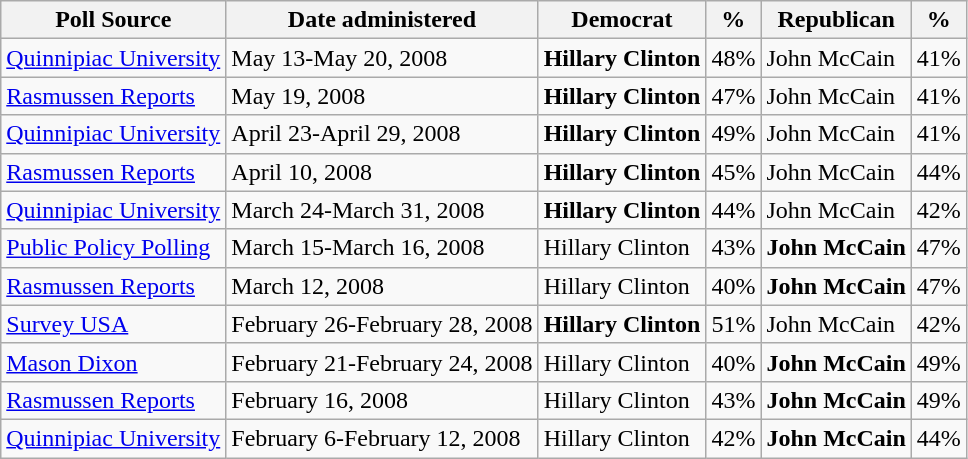<table class="wikitable">
<tr valign=bottom>
<th>Poll Source</th>
<th>Date administered</th>
<th>Democrat</th>
<th>%</th>
<th>Republican</th>
<th>%</th>
</tr>
<tr>
<td><a href='#'>Quinnipiac University</a></td>
<td>May 13-May 20, 2008</td>
<td><strong>Hillary Clinton</strong></td>
<td>48%</td>
<td>John McCain</td>
<td>41%</td>
</tr>
<tr>
<td><a href='#'>Rasmussen Reports</a></td>
<td>May 19, 2008</td>
<td><strong>Hillary Clinton</strong></td>
<td>47%</td>
<td>John McCain</td>
<td>41%</td>
</tr>
<tr>
<td><a href='#'>Quinnipiac University</a></td>
<td>April 23-April 29, 2008</td>
<td><strong>Hillary Clinton</strong></td>
<td>49%</td>
<td>John McCain</td>
<td>41%</td>
</tr>
<tr>
<td><a href='#'>Rasmussen Reports</a></td>
<td>April 10, 2008</td>
<td><strong>Hillary Clinton</strong></td>
<td>45%</td>
<td>John McCain</td>
<td>44%</td>
</tr>
<tr>
<td><a href='#'>Quinnipiac University</a></td>
<td>March 24-March 31, 2008</td>
<td><strong>Hillary Clinton</strong></td>
<td>44%</td>
<td>John McCain</td>
<td>42%</td>
</tr>
<tr>
<td><a href='#'>Public Policy Polling</a></td>
<td>March 15-March 16, 2008</td>
<td>Hillary Clinton</td>
<td>43%</td>
<td><strong>John McCain</strong></td>
<td>47%</td>
</tr>
<tr>
<td><a href='#'>Rasmussen Reports</a></td>
<td>March 12, 2008</td>
<td>Hillary Clinton</td>
<td>40%</td>
<td><strong>John McCain</strong></td>
<td>47%</td>
</tr>
<tr>
<td><a href='#'>Survey USA</a></td>
<td>February 26-February 28, 2008</td>
<td><strong>Hillary Clinton</strong></td>
<td>51%</td>
<td>John McCain</td>
<td>42%</td>
</tr>
<tr>
<td><a href='#'>Mason Dixon</a></td>
<td>February 21-February 24, 2008</td>
<td>Hillary Clinton</td>
<td>40%</td>
<td><strong>John McCain</strong></td>
<td>49%</td>
</tr>
<tr>
<td><a href='#'>Rasmussen Reports</a></td>
<td>February 16, 2008</td>
<td>Hillary Clinton</td>
<td>43%</td>
<td><strong>John McCain</strong></td>
<td>49%</td>
</tr>
<tr>
<td><a href='#'>Quinnipiac University</a></td>
<td>February 6-February 12, 2008</td>
<td>Hillary Clinton</td>
<td>42%</td>
<td><strong>John McCain</strong></td>
<td>44%</td>
</tr>
</table>
